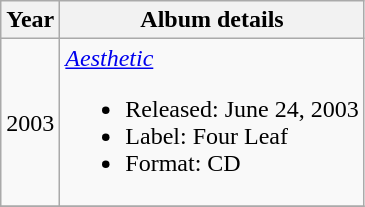<table class="wikitable">
<tr>
<th>Year</th>
<th>Album details</th>
</tr>
<tr>
<td align="center">2003</td>
<td align="left"><em><a href='#'>Aesthetic</a></em><br><ul><li>Released: June 24, 2003</li><li>Label: Four Leaf</li><li>Format: CD</li></ul></td>
</tr>
<tr>
</tr>
</table>
